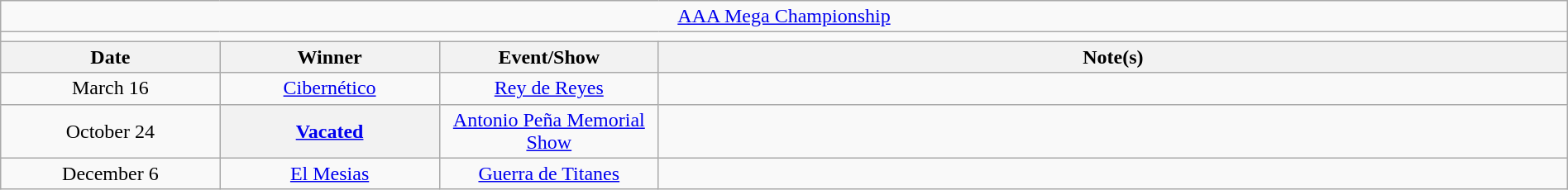<table class="wikitable" style="text-align:center; width:100%;">
<tr>
<td colspan="5"><a href='#'>AAA Mega Championship</a></td>
</tr>
<tr>
<td colspan="5"><strong></strong></td>
</tr>
<tr>
<th width="14%">Date</th>
<th width="14%">Winner</th>
<th width="14%">Event/Show</th>
<th width="58%">Note(s)</th>
</tr>
<tr>
<td>March 16</td>
<td><a href='#'>Cibernético</a></td>
<td><a href='#'>Rey de Reyes</a></td>
<td align="left"></td>
</tr>
<tr>
<td>October 24</td>
<th><a href='#'>Vacated</a></th>
<td><a href='#'>Antonio Peña Memorial Show</a></td>
<td align="left"></td>
</tr>
<tr>
<td>December 6</td>
<td><a href='#'>El Mesias</a></td>
<td><a href='#'>Guerra de Titanes</a></td>
<td align="left"></td>
</tr>
</table>
